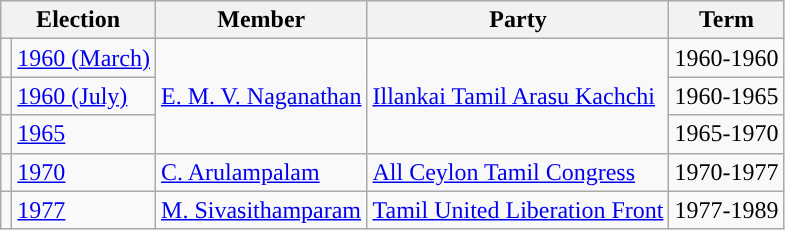<table class="wikitable">
<tr>
<th colspan="2">Election</th>
<th>Member</th>
<th>Party</th>
<th>Term</th>
</tr>
<tr>
<td style="background-color: "></td>
<td><a href='#'>1960 (March)</a></td>
<td rowspan ="3"><a href='#'>E. M. V. Naganathan</a></td>
<td rowspan ="3"><a href='#'>Illankai Tamil Arasu Kachchi</a></td>
<td>1960-1960</td>
</tr>
<tr>
<td style="background-color: "></td>
<td><a href='#'>1960 (July)</a></td>
<td>1960-1965</td>
</tr>
<tr>
<td style="background-color: "></td>
<td><a href='#'>1965</a></td>
<td>1965-1970</td>
</tr>
<tr>
<td style="background-color: "></td>
<td><a href='#'>1970</a></td>
<td><a href='#'>C. Arulampalam</a></td>
<td><a href='#'>All Ceylon Tamil Congress</a></td>
<td>1970-1977</td>
</tr>
<tr>
<td style="background-color: "></td>
<td><a href='#'>1977</a></td>
<td><a href='#'>M. Sivasithamparam</a></td>
<td><a href='#'>Tamil United Liberation Front</a></td>
<td>1977-1989</td>
</tr>
</table>
